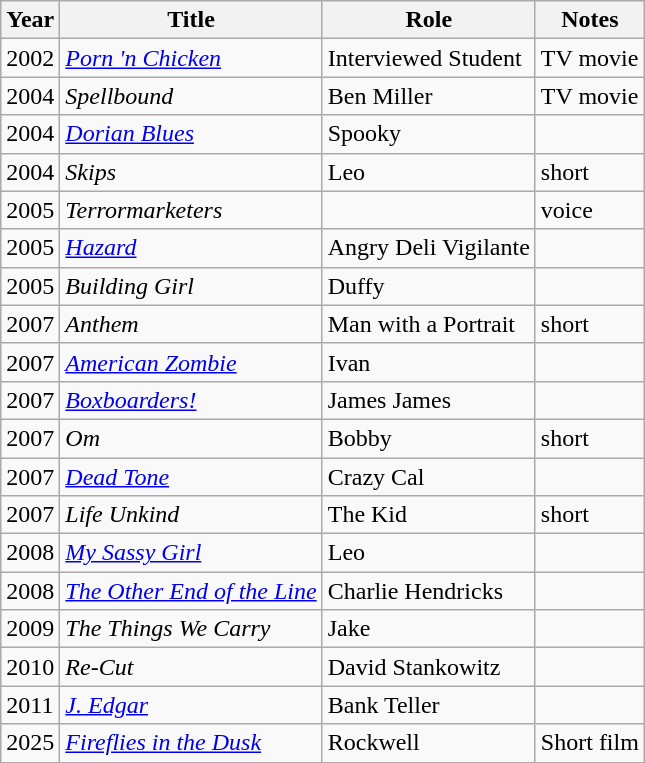<table class="wikitable sortable">
<tr>
<th>Year</th>
<th>Title</th>
<th>Role</th>
<th class="unsortable">Notes</th>
</tr>
<tr>
<td>2002</td>
<td><em><a href='#'>Porn 'n Chicken</a></em></td>
<td>Interviewed Student</td>
<td>TV movie</td>
</tr>
<tr>
<td>2004</td>
<td><em>Spellbound</em></td>
<td>Ben Miller</td>
<td>TV movie</td>
</tr>
<tr>
<td>2004</td>
<td><em><a href='#'>Dorian Blues</a></em></td>
<td>Spooky</td>
<td></td>
</tr>
<tr>
<td>2004</td>
<td><em>Skips</em></td>
<td>Leo</td>
<td>short</td>
</tr>
<tr>
<td>2005</td>
<td><em>Terrormarketers</em></td>
<td></td>
<td>voice</td>
</tr>
<tr>
<td>2005</td>
<td><em><a href='#'>Hazard</a></em></td>
<td>Angry Deli Vigilante</td>
<td></td>
</tr>
<tr>
<td>2005</td>
<td><em>Building Girl</em></td>
<td>Duffy</td>
<td></td>
</tr>
<tr>
<td>2007</td>
<td><em>Anthem</em></td>
<td>Man with a Portrait</td>
<td>short</td>
</tr>
<tr>
<td>2007</td>
<td><em><a href='#'>American Zombie</a></em></td>
<td>Ivan</td>
<td></td>
</tr>
<tr>
<td>2007</td>
<td><em><a href='#'>Boxboarders!</a></em></td>
<td>James James</td>
<td></td>
</tr>
<tr>
<td>2007</td>
<td><em>Om</em></td>
<td>Bobby</td>
<td>short</td>
</tr>
<tr>
<td>2007</td>
<td><em><a href='#'>Dead Tone</a></em></td>
<td>Crazy Cal</td>
<td></td>
</tr>
<tr>
<td>2007</td>
<td><em>Life Unkind</em></td>
<td>The Kid</td>
<td>short</td>
</tr>
<tr>
<td>2008</td>
<td><em><a href='#'>My Sassy Girl</a></em></td>
<td>Leo</td>
<td></td>
</tr>
<tr>
<td>2008</td>
<td><em><a href='#'>The Other End of the Line</a></em></td>
<td>Charlie Hendricks</td>
<td></td>
</tr>
<tr>
<td>2009</td>
<td><em>The Things We Carry</em></td>
<td>Jake</td>
<td></td>
</tr>
<tr>
<td>2010</td>
<td><em>Re-Cut</em></td>
<td>David Stankowitz</td>
<td></td>
</tr>
<tr>
<td>2011</td>
<td><em><a href='#'>J. Edgar</a></em></td>
<td>Bank Teller</td>
<td></td>
</tr>
<tr>
<td>2025</td>
<td><a href='#'><em>Fireflies in the Dusk</em></a></td>
<td>Rockwell</td>
<td>Short film</td>
</tr>
<tr>
</tr>
</table>
